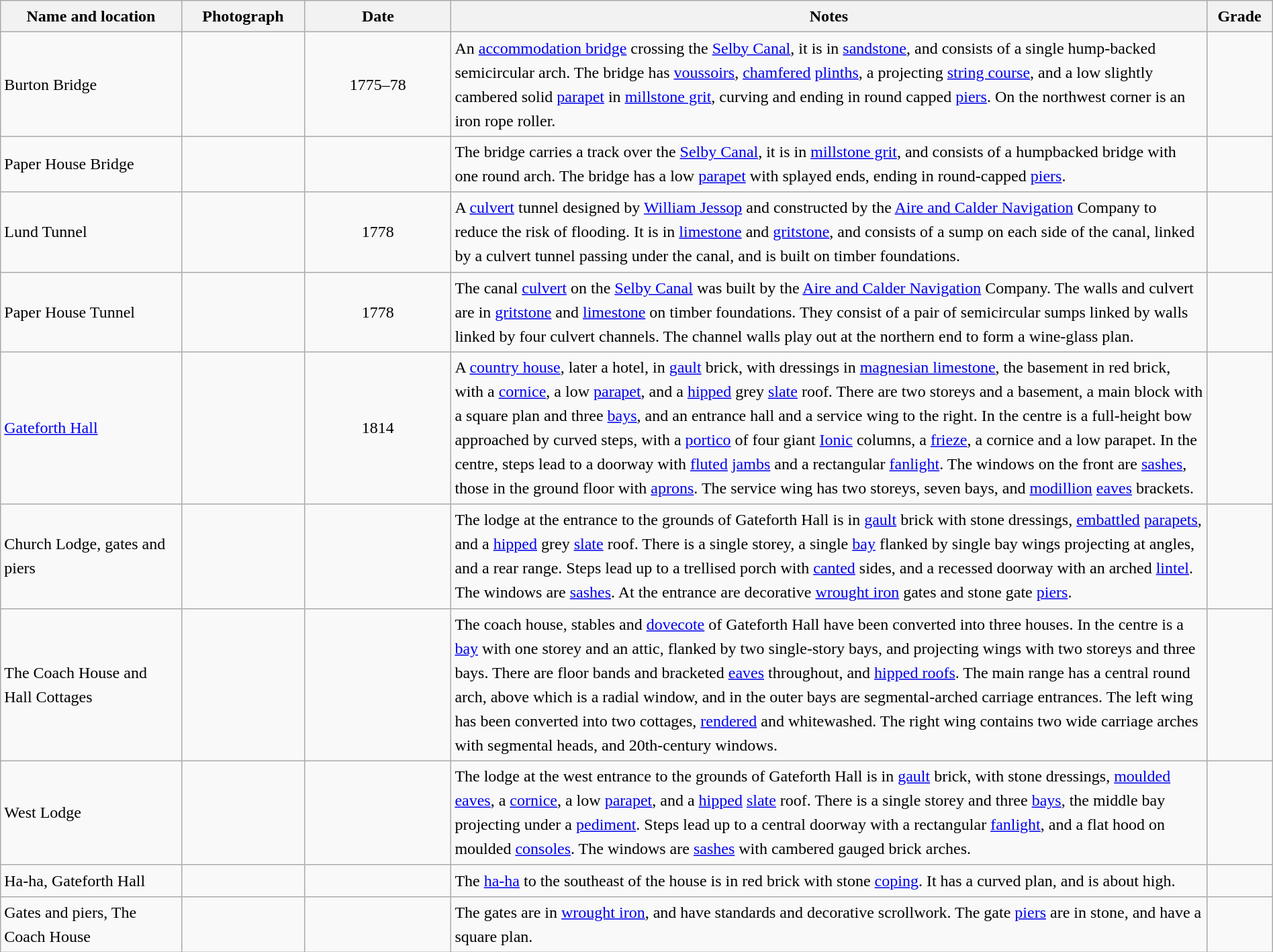<table class="wikitable sortable plainrowheaders" style="width:100%; border:0px; text-align:left; line-height:150%">
<tr>
<th scope="col"  style="width:150px">Name and location</th>
<th scope="col"  style="width:100px" class="unsortable">Photograph</th>
<th scope="col"  style="width:120px">Date</th>
<th scope="col"  style="width:650px" class="unsortable">Notes</th>
<th scope="col"  style="width:50px">Grade</th>
</tr>
<tr>
<td>Burton Bridge<br><small></small></td>
<td></td>
<td align="center">1775–78</td>
<td>An <a href='#'>accommodation bridge</a> crossing the <a href='#'>Selby Canal</a>, it is in <a href='#'>sandstone</a>, and consists of a single hump-backed semicircular arch.  The bridge has <a href='#'>voussoirs</a>, <a href='#'>chamfered</a> <a href='#'>plinths</a>, a projecting <a href='#'>string course</a>, and a low slightly cambered solid <a href='#'>parapet</a> in <a href='#'>millstone grit</a>, curving and ending in round capped <a href='#'>piers</a>.  On the northwest corner is an iron rope roller.</td>
<td align="center" ></td>
</tr>
<tr>
<td>Paper House Bridge<br><small></small></td>
<td></td>
<td align="center"></td>
<td>The bridge carries a track over the <a href='#'>Selby Canal</a>, it is in <a href='#'>millstone grit</a>, and consists of a humpbacked bridge with one round arch.  The bridge has a low <a href='#'>parapet</a> with splayed ends, ending in round-capped <a href='#'>piers</a>.</td>
<td align="center" ></td>
</tr>
<tr>
<td>Lund Tunnel<br><small></small></td>
<td></td>
<td align="center">1778</td>
<td>A <a href='#'>culvert</a> tunnel designed by <a href='#'>William Jessop</a> and constructed by the <a href='#'>Aire and Calder Navigation</a> Company to reduce the risk of flooding.  It is in <a href='#'>limestone</a> and <a href='#'>gritstone</a>, and consists of a sump on each side of the canal, linked by a culvert tunnel passing under the canal, and is built on timber foundations.</td>
<td align="center" ></td>
</tr>
<tr>
<td>Paper House Tunnel<br><small></small></td>
<td></td>
<td align="center">1778</td>
<td>The canal <a href='#'>culvert</a> on the <a href='#'>Selby Canal</a> was built by the <a href='#'>Aire and Calder Navigation</a> Company. The walls and culvert are in <a href='#'>gritstone</a> and <a href='#'>limestone</a> on timber foundations.  They consist of a pair of semicircular sumps linked by walls linked by four culvert channels.  The channel walls play out at the northern end to form a wine-glass plan.</td>
<td align="center" ></td>
</tr>
<tr>
<td><a href='#'>Gateforth Hall</a><br><small></small></td>
<td></td>
<td align="center">1814</td>
<td>A <a href='#'>country house</a>, later a hotel, in <a href='#'>gault</a> brick, with dressings in <a href='#'>magnesian limestone</a>, the basement in red brick, with a <a href='#'>cornice</a>, a low <a href='#'>parapet</a>, and a <a href='#'>hipped</a> grey <a href='#'>slate</a> roof.  There are two storeys and a basement, a main block with a square plan and three <a href='#'>bays</a>, and an entrance hall and a service wing to the right.  In the centre is a full-height bow approached by curved steps, with a <a href='#'>portico</a> of four giant <a href='#'>Ionic</a> columns, a <a href='#'>frieze</a>, a cornice and a low parapet.  In the centre, steps lead to a doorway with <a href='#'>fluted</a> <a href='#'>jambs</a> and a rectangular <a href='#'>fanlight</a>.  The windows on the front are <a href='#'>sashes</a>, those in the ground floor with <a href='#'>aprons</a>. The service wing has two storeys, seven bays, and <a href='#'>modillion</a> <a href='#'>eaves</a> brackets.</td>
<td align="center" ></td>
</tr>
<tr>
<td>Church Lodge, gates and piers<br><small></small></td>
<td></td>
<td align="center"></td>
<td>The lodge at the entrance to the grounds of Gateforth Hall is in <a href='#'>gault</a> brick with stone dressings, <a href='#'>embattled</a> <a href='#'>parapets</a>, and a <a href='#'>hipped</a> grey <a href='#'>slate</a> roof.  There is a single storey, a single <a href='#'>bay</a> flanked by single bay wings projecting at angles, and a rear range.  Steps lead up to a trellised porch with <a href='#'>canted</a> sides, and a recessed doorway with an arched <a href='#'>lintel</a>.  The windows are <a href='#'>sashes</a>.  At the entrance are decorative <a href='#'>wrought iron</a> gates and stone gate <a href='#'>piers</a>.</td>
<td align="center" ></td>
</tr>
<tr>
<td>The Coach House and Hall Cottages<br><small></small></td>
<td></td>
<td align="center"></td>
<td>The coach house, stables and <a href='#'>dovecote</a> of Gateforth Hall have been converted into three houses.  In the centre is a <a href='#'>bay</a> with one storey and an attic, flanked by two single-story bays, and projecting wings with two storeys and three bays.  There are floor bands and bracketed <a href='#'>eaves</a> throughout, and <a href='#'>hipped roofs</a>.  The main range has a central round arch, above which is a radial window, and in the outer bays are segmental-arched carriage entrances.  The left wing has been converted into two cottages, <a href='#'>rendered</a> and whitewashed. The right wing contains two wide carriage arches with segmental heads, and 20th-century windows.</td>
<td align="center" ></td>
</tr>
<tr>
<td>West Lodge<br><small></small></td>
<td></td>
<td align="center"></td>
<td>The lodge at the west entrance to the grounds of Gateforth Hall is in <a href='#'>gault</a> brick, with stone dressings, <a href='#'>moulded</a> <a href='#'>eaves</a>, a <a href='#'>cornice</a>, a low <a href='#'>parapet</a>, and a <a href='#'>hipped</a> <a href='#'>slate</a> roof.  There is a single storey and three <a href='#'>bays</a>, the middle bay projecting under a <a href='#'>pediment</a>.  Steps lead up to a central doorway with a rectangular <a href='#'>fanlight</a>, and a flat hood on moulded <a href='#'>consoles</a>.  The windows are <a href='#'>sashes</a> with cambered gauged brick arches.</td>
<td align="center" ></td>
</tr>
<tr>
<td>Ha-ha, Gateforth Hall<br><small></small></td>
<td></td>
<td align="center"></td>
<td>The <a href='#'>ha-ha</a> to the southeast of the house is in red brick with stone <a href='#'>coping</a>.  It has a curved plan, and is about  high.</td>
<td align="center" ></td>
</tr>
<tr>
<td>Gates and piers, The Coach House<br><small></small></td>
<td></td>
<td align="center"></td>
<td>The gates are in <a href='#'>wrought iron</a>, and have standards and decorative scrollwork.  The gate <a href='#'>piers</a> are in stone, and have a square plan.</td>
<td align="center" ></td>
</tr>
<tr>
</tr>
</table>
